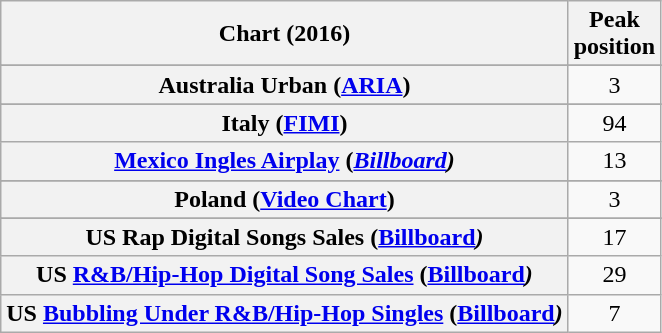<table class="wikitable plainrowheaders sortable" style="text-align:center">
<tr>
<th scope="col">Chart (2016)</th>
<th scope="col">Peak<br>position</th>
</tr>
<tr>
</tr>
<tr>
<th scope="row">Australia Urban (<a href='#'>ARIA</a>)</th>
<td>3</td>
</tr>
<tr>
</tr>
<tr>
</tr>
<tr>
</tr>
<tr>
</tr>
<tr>
</tr>
<tr>
</tr>
<tr>
</tr>
<tr>
</tr>
<tr>
</tr>
<tr>
</tr>
<tr>
</tr>
<tr>
<th scope="row">Italy (<a href='#'>FIMI</a>)</th>
<td>94</td>
</tr>
<tr>
<th scope="row"><a href='#'>Mexico Ingles Airplay</a> (<em><a href='#'>Billboard</a>)</th>
<td>13</td>
</tr>
<tr>
</tr>
<tr>
</tr>
<tr>
</tr>
<tr>
</tr>
<tr>
</tr>
<tr>
<th scope="row">Poland (<a href='#'>Video Chart</a>)</th>
<td>3</td>
</tr>
<tr>
</tr>
<tr>
</tr>
<tr>
</tr>
<tr>
</tr>
<tr>
</tr>
<tr>
</tr>
<tr>
</tr>
<tr>
<th scope="row">US Rap Digital Songs Sales (</em><a href='#'>Billboard</a><em>)</th>
<td>17</td>
</tr>
<tr>
<th scope="row">US <a href='#'>R&B/Hip-Hop Digital Song Sales</a> (</em><a href='#'>Billboard</a><em>)</th>
<td>29</td>
</tr>
<tr>
<th scope="row">US <a href='#'>Bubbling Under R&B/Hip-Hop Singles</a> (</em><a href='#'>Billboard</a><em>)</th>
<td>7</td>
</tr>
</table>
